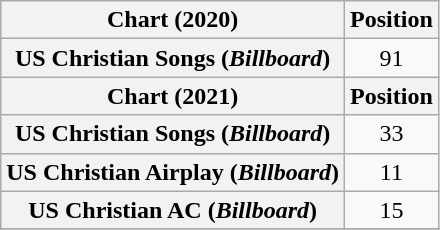<table class="wikitable plainrowheaders" style="text-align:center">
<tr>
<th scope="col">Chart (2020)</th>
<th scope="col">Position</th>
</tr>
<tr>
<th scope="row">US Christian Songs (<em>Billboard</em>)</th>
<td>91</td>
</tr>
<tr>
<th scope="col">Chart (2021)</th>
<th scope="col">Position</th>
</tr>
<tr>
<th scope="row">US Christian Songs (<em>Billboard</em>)</th>
<td>33</td>
</tr>
<tr>
<th scope="row">US Christian Airplay (<em>Billboard</em>)</th>
<td>11</td>
</tr>
<tr>
<th scope="row">US Christian AC (<em>Billboard</em>)</th>
<td>15</td>
</tr>
<tr>
</tr>
</table>
